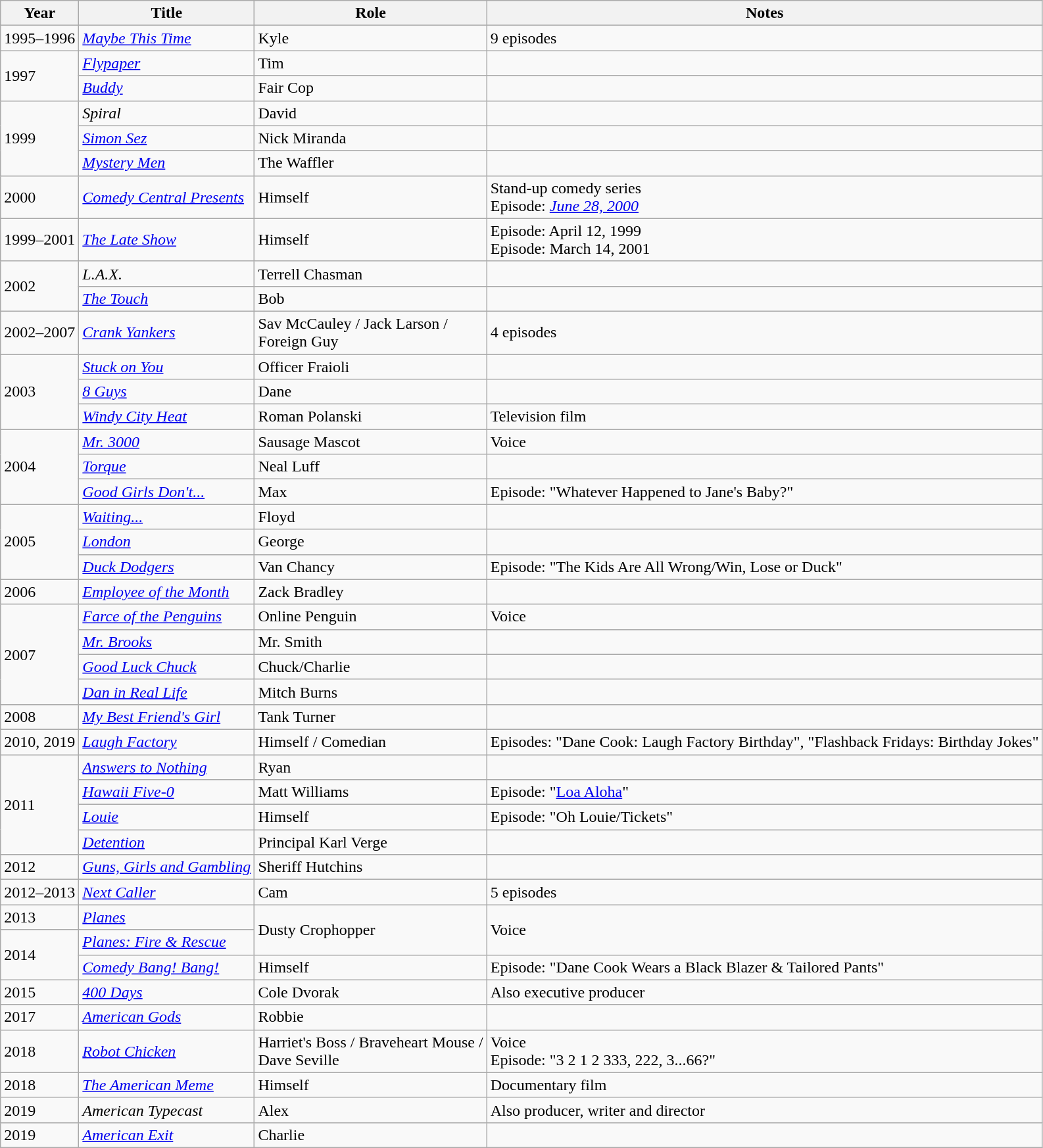<table class="wikitable">
<tr>
<th>Year</th>
<th>Title</th>
<th>Role</th>
<th>Notes</th>
</tr>
<tr>
<td>1995–1996</td>
<td><em><a href='#'>Maybe This Time</a></em></td>
<td>Kyle</td>
<td>9 episodes</td>
</tr>
<tr>
<td rowspan="2">1997</td>
<td><em><a href='#'>Flypaper</a></em></td>
<td>Tim</td>
<td></td>
</tr>
<tr>
<td><em><a href='#'>Buddy</a></em></td>
<td>Fair Cop</td>
<td></td>
</tr>
<tr>
<td rowspan="3">1999</td>
<td><em>Spiral</em></td>
<td>David</td>
<td></td>
</tr>
<tr>
<td><em><a href='#'>Simon Sez</a></em></td>
<td>Nick Miranda</td>
<td></td>
</tr>
<tr>
<td><em><a href='#'>Mystery Men</a></em></td>
<td>The Waffler</td>
<td></td>
</tr>
<tr>
<td>2000</td>
<td><em><a href='#'>Comedy Central Presents</a></em></td>
<td>Himself</td>
<td>Stand-up comedy series<br>Episode: <em><a href='#'>June 28, 2000</a></em></td>
</tr>
<tr>
<td>1999–2001</td>
<td><em><a href='#'>The Late Show</a></em></td>
<td>Himself</td>
<td>Episode: April 12, 1999<br>Episode: March 14, 2001</td>
</tr>
<tr>
<td rowspan="2">2002</td>
<td><em>L.A.X.</em></td>
<td>Terrell Chasman</td>
<td></td>
</tr>
<tr>
<td><em><a href='#'>The Touch</a></em></td>
<td>Bob</td>
<td></td>
</tr>
<tr>
<td>2002–2007</td>
<td><em><a href='#'>Crank Yankers</a></em></td>
<td>Sav McCauley / Jack Larson /<br>Foreign Guy</td>
<td>4 episodes</td>
</tr>
<tr>
<td rowspan="3">2003</td>
<td><em><a href='#'>Stuck on You</a></em></td>
<td>Officer Fraioli</td>
<td></td>
</tr>
<tr>
<td><em><a href='#'>8 Guys</a></em></td>
<td>Dane</td>
<td></td>
</tr>
<tr>
<td><em><a href='#'>Windy City Heat</a></em></td>
<td>Roman Polanski</td>
<td>Television film</td>
</tr>
<tr>
<td rowspan="3">2004</td>
<td><em><a href='#'>Mr. 3000</a></em></td>
<td>Sausage Mascot</td>
<td>Voice</td>
</tr>
<tr>
<td><em><a href='#'>Torque</a></em></td>
<td>Neal Luff</td>
<td></td>
</tr>
<tr>
<td><em><a href='#'>Good Girls Don't...</a></em></td>
<td>Max</td>
<td>Episode: "Whatever Happened to Jane's Baby?"</td>
</tr>
<tr>
<td rowspan="3">2005</td>
<td><em><a href='#'>Waiting...</a></em></td>
<td>Floyd</td>
<td></td>
</tr>
<tr>
<td><em><a href='#'>London</a></em></td>
<td>George</td>
<td></td>
</tr>
<tr>
<td><em><a href='#'>Duck Dodgers</a></em></td>
<td>Van Chancy</td>
<td>Episode: "The Kids Are All Wrong/Win, Lose or Duck"</td>
</tr>
<tr>
<td>2006</td>
<td><em><a href='#'>Employee of the Month</a></em></td>
<td>Zack Bradley</td>
<td></td>
</tr>
<tr>
<td rowspan="4">2007</td>
<td><em><a href='#'>Farce of the Penguins</a></em></td>
<td>Online Penguin</td>
<td>Voice</td>
</tr>
<tr>
<td><em><a href='#'>Mr. Brooks</a></em></td>
<td>Mr. Smith</td>
<td></td>
</tr>
<tr>
<td><em><a href='#'>Good Luck Chuck</a></em></td>
<td>Chuck/Charlie</td>
<td></td>
</tr>
<tr>
<td><em><a href='#'>Dan in Real Life</a></em></td>
<td>Mitch Burns</td>
<td></td>
</tr>
<tr>
<td>2008</td>
<td><em><a href='#'>My Best Friend's Girl</a></em></td>
<td>Tank Turner</td>
<td></td>
</tr>
<tr>
<td>2010, 2019</td>
<td><em><a href='#'>Laugh Factory</a></em></td>
<td>Himself / Comedian</td>
<td>Episodes: "Dane Cook: Laugh Factory Birthday", "Flashback Fridays: Birthday Jokes"</td>
</tr>
<tr>
<td rowspan="4">2011</td>
<td><em><a href='#'>Answers to Nothing</a></em></td>
<td>Ryan</td>
<td></td>
</tr>
<tr>
<td><em><a href='#'>Hawaii Five-0</a></em></td>
<td>Matt Williams</td>
<td>Episode: "<a href='#'>Loa Aloha</a>"</td>
</tr>
<tr>
<td><em><a href='#'>Louie</a></em></td>
<td>Himself</td>
<td>Episode: "Oh Louie/Tickets"</td>
</tr>
<tr>
<td><em><a href='#'>Detention</a></em></td>
<td>Principal Karl Verge</td>
<td></td>
</tr>
<tr>
<td>2012</td>
<td><em><a href='#'>Guns, Girls and Gambling</a></em></td>
<td>Sheriff Hutchins</td>
<td></td>
</tr>
<tr>
<td>2012–2013</td>
<td><em><a href='#'>Next Caller</a></em></td>
<td>Cam</td>
<td>5 episodes</td>
</tr>
<tr>
<td>2013</td>
<td><em><a href='#'>Planes</a></em></td>
<td rowspan="2">Dusty Crophopper</td>
<td rowspan="2">Voice</td>
</tr>
<tr>
<td rowspan="2">2014</td>
<td><em><a href='#'>Planes: Fire & Rescue</a></em></td>
</tr>
<tr>
<td><em><a href='#'>Comedy Bang! Bang!</a></em></td>
<td>Himself</td>
<td>Episode: "Dane Cook Wears a Black Blazer & Tailored Pants"</td>
</tr>
<tr>
<td rowspan="1">2015</td>
<td><em><a href='#'>400 Days</a></em></td>
<td>Cole Dvorak</td>
<td>Also executive producer</td>
</tr>
<tr>
<td rowspan="1">2017</td>
<td><em><a href='#'>American Gods</a></em></td>
<td>Robbie</td>
<td></td>
</tr>
<tr>
<td>2018</td>
<td><em><a href='#'>Robot Chicken</a></em></td>
<td>Harriet's Boss / Braveheart Mouse /<br>Dave Seville</td>
<td>Voice<br>Episode: "3 2 1 2 333, 222, 3...66?"</td>
</tr>
<tr>
<td>2018</td>
<td><em><a href='#'>The American Meme</a></em></td>
<td>Himself</td>
<td>Documentary film</td>
</tr>
<tr>
<td>2019</td>
<td><em>American Typecast</em></td>
<td>Alex</td>
<td>Also producer, writer and director</td>
</tr>
<tr>
<td>2019</td>
<td><em><a href='#'>American Exit</a></em></td>
<td>Charlie</td>
<td></td>
</tr>
</table>
